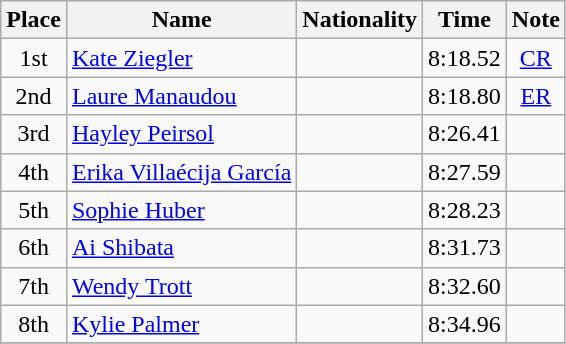<table class="wikitable" style="text-align:center">
<tr>
<th>Place</th>
<th>Name</th>
<th>Nationality</th>
<th>Time</th>
<th>Note</th>
</tr>
<tr>
<td>1st</td>
<td align=left><a href='#'>Kate Ziegler</a></td>
<td align=left></td>
<td>8:18.52</td>
<td><a href='#'>CR</a></td>
</tr>
<tr>
<td>2nd</td>
<td align=left><a href='#'>Laure Manaudou</a></td>
<td align=left></td>
<td>8:18.80</td>
<td><a href='#'>ER</a></td>
</tr>
<tr>
<td>3rd</td>
<td align=left><a href='#'>Hayley Peirsol</a></td>
<td align=left></td>
<td>8:26.41</td>
<td></td>
</tr>
<tr>
<td>4th</td>
<td align=left><a href='#'>Erika Villaécija García</a></td>
<td align=left></td>
<td>8:27.59</td>
<td></td>
</tr>
<tr>
<td>5th</td>
<td align=left><a href='#'>Sophie Huber</a></td>
<td align=left></td>
<td>8:28.23</td>
<td></td>
</tr>
<tr>
<td>6th</td>
<td align=left><a href='#'>Ai Shibata</a></td>
<td align=left></td>
<td>8:31.73</td>
<td></td>
</tr>
<tr>
<td>7th</td>
<td align=left><a href='#'>Wendy Trott</a></td>
<td align=left></td>
<td>8:32.60</td>
<td></td>
</tr>
<tr>
<td>8th</td>
<td align=left><a href='#'>Kylie Palmer</a></td>
<td align=left></td>
<td>8:34.96</td>
<td></td>
</tr>
<tr>
</tr>
</table>
